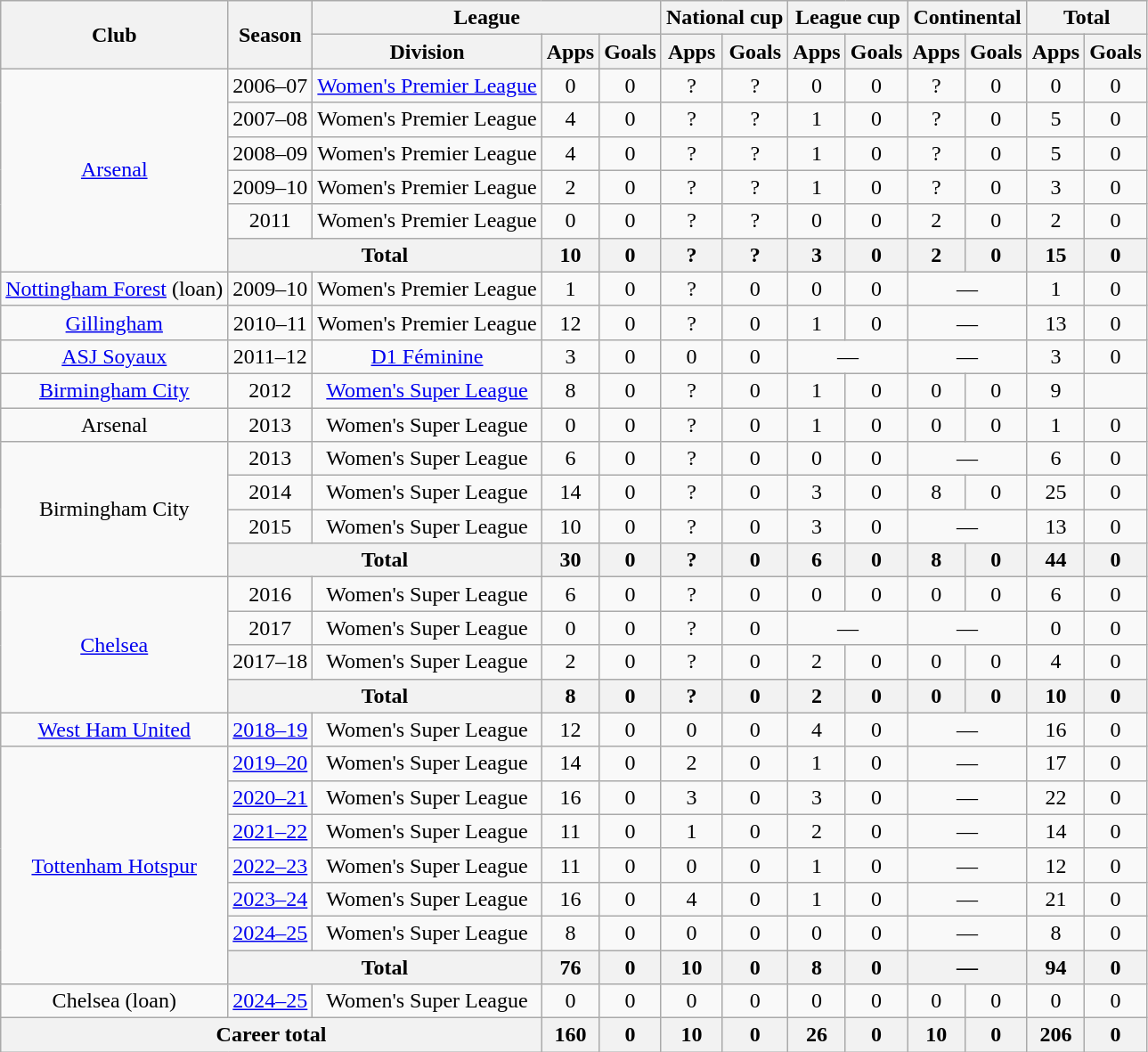<table class="wikitable" style="text-align:center">
<tr>
<th rowspan="2">Club</th>
<th rowspan="2">Season</th>
<th colspan="3">League</th>
<th colspan="2">National cup</th>
<th colspan="2">League cup</th>
<th colspan="2">Continental</th>
<th colspan="2">Total</th>
</tr>
<tr>
<th>Division</th>
<th>Apps</th>
<th>Goals</th>
<th>Apps</th>
<th>Goals</th>
<th>Apps</th>
<th>Goals</th>
<th>Apps</th>
<th>Goals</th>
<th>Apps</th>
<th>Goals</th>
</tr>
<tr>
<td rowspan="6"><a href='#'>Arsenal</a></td>
<td>2006–07</td>
<td><a href='#'>Women's Premier League</a></td>
<td>0</td>
<td>0</td>
<td>?</td>
<td>?</td>
<td>0</td>
<td>0</td>
<td>?</td>
<td>0</td>
<td>0</td>
<td>0</td>
</tr>
<tr>
<td>2007–08</td>
<td>Women's Premier League</td>
<td>4</td>
<td>0</td>
<td>?</td>
<td>?</td>
<td>1</td>
<td>0</td>
<td>?</td>
<td>0</td>
<td>5</td>
<td>0</td>
</tr>
<tr>
<td>2008–09</td>
<td>Women's Premier League</td>
<td>4</td>
<td>0</td>
<td>?</td>
<td>?</td>
<td>1</td>
<td>0</td>
<td>?</td>
<td>0</td>
<td>5</td>
<td>0</td>
</tr>
<tr>
<td>2009–10</td>
<td>Women's Premier League</td>
<td>2</td>
<td>0</td>
<td>?</td>
<td>?</td>
<td>1</td>
<td>0</td>
<td>?</td>
<td>0</td>
<td>3</td>
<td>0</td>
</tr>
<tr>
<td>2011</td>
<td>Women's Premier League</td>
<td>0</td>
<td>0</td>
<td>?</td>
<td>?</td>
<td>0</td>
<td>0</td>
<td>2</td>
<td>0</td>
<td>2</td>
<td>0</td>
</tr>
<tr>
<th colspan="2">Total</th>
<th>10</th>
<th>0</th>
<th>?</th>
<th>?</th>
<th>3</th>
<th>0</th>
<th>2</th>
<th>0</th>
<th>15</th>
<th>0</th>
</tr>
<tr>
<td><a href='#'>Nottingham Forest</a> (loan)</td>
<td>2009–10</td>
<td>Women's Premier League</td>
<td>1</td>
<td>0</td>
<td>?</td>
<td>0</td>
<td>0</td>
<td>0</td>
<td colspan="2">—</td>
<td>1</td>
<td>0</td>
</tr>
<tr>
<td><a href='#'>Gillingham</a></td>
<td>2010–11</td>
<td>Women's Premier League</td>
<td>12</td>
<td>0</td>
<td>?</td>
<td>0</td>
<td>1</td>
<td>0</td>
<td colspan="2">—</td>
<td>13</td>
<td>0</td>
</tr>
<tr>
<td><a href='#'>ASJ Soyaux</a></td>
<td>2011–12</td>
<td><a href='#'>D1 Féminine</a></td>
<td>3</td>
<td>0</td>
<td>0</td>
<td>0</td>
<td colspan="2">—</td>
<td colspan="2">—</td>
<td>3</td>
<td>0</td>
</tr>
<tr>
<td><a href='#'>Birmingham City</a></td>
<td>2012</td>
<td><a href='#'>Women's Super League</a></td>
<td>8</td>
<td>0</td>
<td>?</td>
<td>0</td>
<td>1</td>
<td>0</td>
<td>0</td>
<td>0</td>
<td>9</td>
<td 0></td>
</tr>
<tr>
<td>Arsenal</td>
<td>2013</td>
<td>Women's Super League</td>
<td>0</td>
<td>0</td>
<td>?</td>
<td>0</td>
<td>1</td>
<td>0</td>
<td>0</td>
<td>0</td>
<td>1</td>
<td>0</td>
</tr>
<tr>
<td rowspan="4">Birmingham City</td>
<td>2013</td>
<td>Women's Super League</td>
<td>6</td>
<td>0</td>
<td>?</td>
<td>0</td>
<td>0</td>
<td>0</td>
<td colspan="2">—</td>
<td>6</td>
<td>0</td>
</tr>
<tr>
<td>2014</td>
<td>Women's Super League</td>
<td>14</td>
<td>0</td>
<td>?</td>
<td>0</td>
<td>3</td>
<td>0</td>
<td>8</td>
<td>0</td>
<td>25</td>
<td>0</td>
</tr>
<tr>
<td>2015</td>
<td>Women's Super League</td>
<td>10</td>
<td>0</td>
<td>?</td>
<td>0</td>
<td>3</td>
<td>0</td>
<td colspan="2">—</td>
<td>13</td>
<td>0</td>
</tr>
<tr>
<th colspan="2">Total</th>
<th>30</th>
<th>0</th>
<th>?</th>
<th>0</th>
<th>6</th>
<th>0</th>
<th>8</th>
<th>0</th>
<th>44</th>
<th>0</th>
</tr>
<tr>
<td rowspan="4"><a href='#'>Chelsea</a></td>
<td>2016</td>
<td>Women's Super League</td>
<td>6</td>
<td>0</td>
<td>?</td>
<td>0</td>
<td>0</td>
<td>0</td>
<td>0</td>
<td>0</td>
<td>6</td>
<td>0</td>
</tr>
<tr>
<td>2017</td>
<td>Women's Super League</td>
<td>0</td>
<td>0</td>
<td>?</td>
<td>0</td>
<td colspan="2">—</td>
<td colspan="2">—</td>
<td>0</td>
<td>0</td>
</tr>
<tr>
<td>2017–18</td>
<td>Women's Super League</td>
<td>2</td>
<td>0</td>
<td>?</td>
<td>0</td>
<td>2</td>
<td>0</td>
<td>0</td>
<td>0</td>
<td>4</td>
<td>0</td>
</tr>
<tr>
<th colspan="2">Total</th>
<th>8</th>
<th>0</th>
<th>?</th>
<th>0</th>
<th>2</th>
<th>0</th>
<th>0</th>
<th>0</th>
<th>10</th>
<th>0</th>
</tr>
<tr>
<td><a href='#'>West Ham United</a></td>
<td><a href='#'>2018–19</a></td>
<td>Women's Super League</td>
<td>12</td>
<td>0</td>
<td>0</td>
<td>0</td>
<td>4</td>
<td>0</td>
<td colspan="2">—</td>
<td>16</td>
<td>0</td>
</tr>
<tr>
<td rowspan="7"><a href='#'>Tottenham Hotspur</a></td>
<td><a href='#'>2019–20</a></td>
<td>Women's Super League</td>
<td>14</td>
<td>0</td>
<td>2</td>
<td>0</td>
<td>1</td>
<td>0</td>
<td colspan="2">—</td>
<td>17</td>
<td>0</td>
</tr>
<tr>
<td><a href='#'>2020–21</a></td>
<td>Women's Super League</td>
<td>16</td>
<td>0</td>
<td>3</td>
<td>0</td>
<td>3</td>
<td>0</td>
<td colspan="2">—</td>
<td>22</td>
<td>0</td>
</tr>
<tr>
<td><a href='#'>2021–22</a></td>
<td>Women's Super League</td>
<td>11</td>
<td>0</td>
<td>1</td>
<td>0</td>
<td>2</td>
<td>0</td>
<td colspan="2">—</td>
<td>14</td>
<td>0</td>
</tr>
<tr>
<td><a href='#'>2022–23</a></td>
<td>Women's Super League</td>
<td>11</td>
<td>0</td>
<td>0</td>
<td>0</td>
<td>1</td>
<td>0</td>
<td colspan="2">—</td>
<td>12</td>
<td>0</td>
</tr>
<tr>
<td><a href='#'>2023–24</a></td>
<td>Women's Super League</td>
<td>16</td>
<td>0</td>
<td>4</td>
<td>0</td>
<td>1</td>
<td>0</td>
<td colspan="2">—</td>
<td>21</td>
<td>0</td>
</tr>
<tr>
<td><a href='#'>2024–25</a></td>
<td>Women's Super League</td>
<td>8</td>
<td>0</td>
<td>0</td>
<td>0</td>
<td>0</td>
<td>0</td>
<td colspan="2">—</td>
<td>8</td>
<td>0</td>
</tr>
<tr>
<th colspan="2">Total</th>
<th>76</th>
<th>0</th>
<th>10</th>
<th>0</th>
<th>8</th>
<th>0</th>
<th colspan="2">—</th>
<th>94</th>
<th>0</th>
</tr>
<tr>
<td>Chelsea (loan)</td>
<td><a href='#'>2024–25</a></td>
<td>Women's Super League</td>
<td>0</td>
<td>0</td>
<td>0</td>
<td>0</td>
<td>0</td>
<td>0</td>
<td>0</td>
<td>0</td>
<td>0</td>
<td>0</td>
</tr>
<tr>
<th colspan="3">Career total</th>
<th>160</th>
<th>0</th>
<th>10</th>
<th>0</th>
<th>26</th>
<th>0</th>
<th>10</th>
<th>0</th>
<th>206</th>
<th>0</th>
</tr>
</table>
